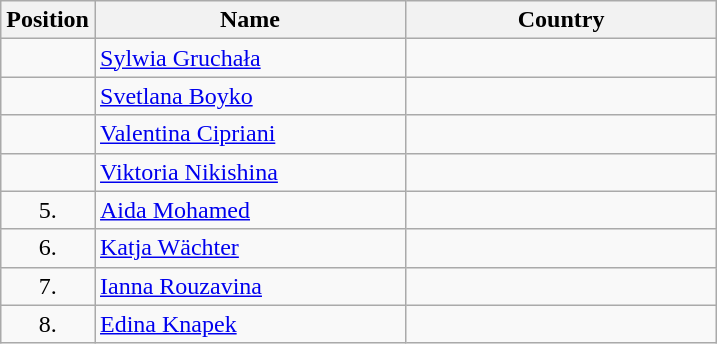<table class="wikitable">
<tr>
<th width="20">Position</th>
<th width="200">Name</th>
<th width="200">Country</th>
</tr>
<tr>
<td align="center"></td>
<td><a href='#'>Sylwia Gruchała</a></td>
<td></td>
</tr>
<tr>
<td align="center"></td>
<td><a href='#'>Svetlana Boyko</a></td>
<td></td>
</tr>
<tr>
<td align="center"></td>
<td><a href='#'>Valentina Cipriani</a></td>
<td></td>
</tr>
<tr>
<td align="center"></td>
<td><a href='#'>Viktoria Nikishina</a></td>
<td></td>
</tr>
<tr>
<td align="center">5.</td>
<td><a href='#'>Aida Mohamed</a></td>
<td></td>
</tr>
<tr>
<td align="center">6.</td>
<td><a href='#'>Katja Wächter</a></td>
<td></td>
</tr>
<tr>
<td align="center">7.</td>
<td><a href='#'>Ianna Rouzavina</a></td>
<td></td>
</tr>
<tr>
<td align="center">8.</td>
<td><a href='#'>Edina Knapek</a></td>
<td></td>
</tr>
</table>
